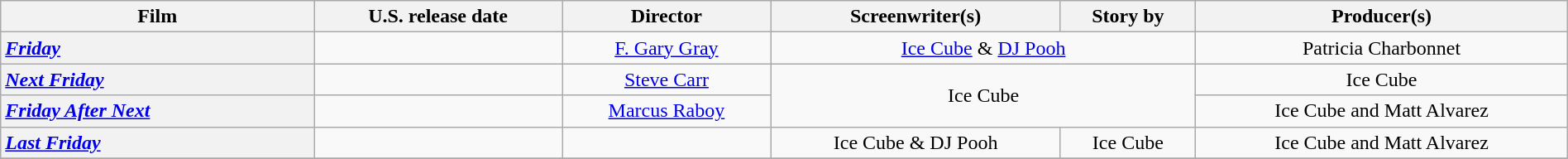<table class="wikitable plainrowheaders" style="text-align:center" width=100%>
<tr>
<th scope="col" style="width:20%;">Film</th>
<th scope="col">U.S. release date</th>
<th scope="col">Director</th>
<th scope="col">Screenwriter(s)</th>
<th scope="col">Story by</th>
<th scope="col">Producer(s)</th>
</tr>
<tr>
<th scope="row" style="text-align:left"><em><a href='#'>Friday</a></em></th>
<td></td>
<td><a href='#'>F. Gary Gray</a></td>
<td colspan="2"><a href='#'>Ice Cube</a> & <a href='#'>DJ Pooh</a></td>
<td>Patricia Charbonnet</td>
</tr>
<tr>
<th scope="row" style="text-align:left"><em><a href='#'>Next Friday</a></em></th>
<td></td>
<td><a href='#'>Steve Carr</a></td>
<td colspan="2" rowspan="2">Ice Cube</td>
<td>Ice Cube</td>
</tr>
<tr>
<th scope="row" style="text-align:left"><em><a href='#'>Friday After Next</a></em></th>
<td></td>
<td><a href='#'>Marcus Raboy</a></td>
<td>Ice Cube and Matt Alvarez</td>
</tr>
<tr>
<th scope="row" style="text-align:left"><em><a href='#'>Last Friday</a></em></th>
<td></td>
<td></td>
<td>Ice Cube & DJ Pooh</td>
<td>Ice Cube</td>
<td>Ice Cube and Matt Alvarez</td>
</tr>
<tr>
</tr>
</table>
